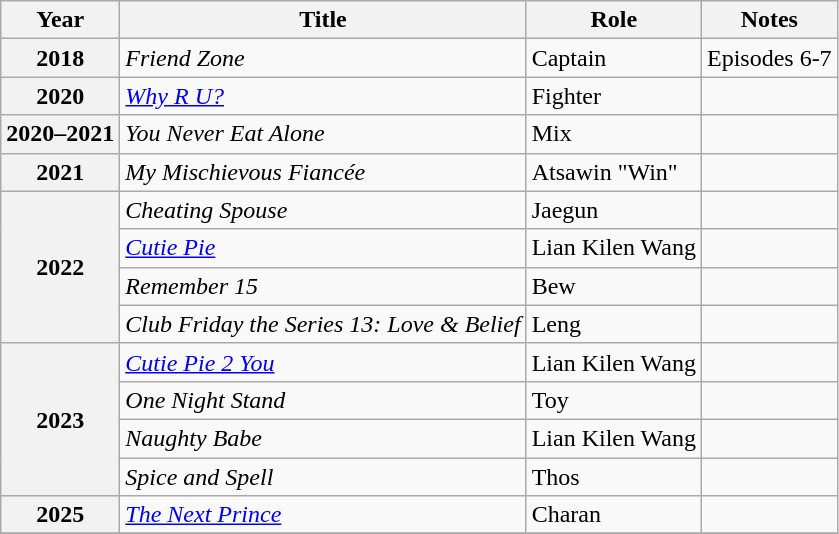<table class="wikitable sortable plainrowheaders">
<tr>
<th scope="col">Year</th>
<th scope="col">Title</th>
<th scope="col">Role</th>
<th scope="col">Notes</th>
</tr>
<tr>
<th scope="row">2018</th>
<td><em>Friend Zone</em></td>
<td>Captain</td>
<td>Episodes 6-7</td>
</tr>
<tr>
<th scope="row">2020</th>
<td><em><a href='#'>Why R U?</a></em></td>
<td>Fighter</td>
<td></td>
</tr>
<tr>
<th scope="row">2020–2021</th>
<td><em>You Never Eat Alone</em></td>
<td>Mix</td>
<td></td>
</tr>
<tr>
<th scope="row">2021</th>
<td><em>My Mischievous Fiancée</em></td>
<td>Atsawin "Win"</td>
<td></td>
</tr>
<tr>
<th rowspan="4" scope="row">2022</th>
<td><em>Cheating Spouse</em></td>
<td>Jaegun</td>
<td></td>
</tr>
<tr>
<td><em><a href='#'>Cutie Pie</a></em></td>
<td>Lian Kilen Wang</td>
<td></td>
</tr>
<tr>
<td><em>Remember 15</em></td>
<td>Bew</td>
<td></td>
</tr>
<tr>
<td><em>Club Friday the Series 13: Love & Belief</em></td>
<td>Leng</td>
<td></td>
</tr>
<tr>
<th rowspan="4" scope="row">2023</th>
<td><em><a href='#'>Cutie Pie 2 You</a></em></td>
<td>Lian Kilen Wang</td>
<td></td>
</tr>
<tr>
<td><em>One Night Stand</em></td>
<td>Toy</td>
<td></td>
</tr>
<tr>
<td><em>Naughty Babe</em></td>
<td>Lian Kilen Wang</td>
<td></td>
</tr>
<tr>
<td><em>Spice and Spell</em></td>
<td>Thos</td>
<td></td>
</tr>
<tr>
<th scope="row">2025</th>
<td><em><a href='#'>The Next Prince</a></em></td>
<td>Charan</td>
<td></td>
</tr>
<tr>
</tr>
</table>
